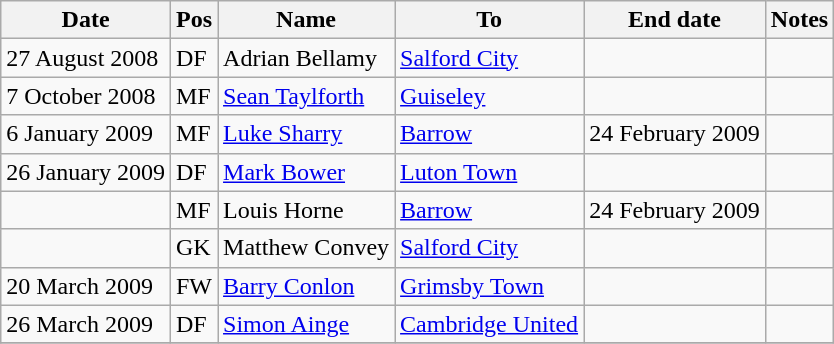<table class="wikitable">
<tr>
<th>Date</th>
<th>Pos</th>
<th>Name</th>
<th>To</th>
<th>End date</th>
<th>Notes</th>
</tr>
<tr>
<td>27 August 2008</td>
<td>DF</td>
<td> Adrian Bellamy</td>
<td> <a href='#'>Salford City</a></td>
<td></td>
<td></td>
</tr>
<tr>
<td>7 October 2008</td>
<td>MF</td>
<td> <a href='#'>Sean Taylforth</a></td>
<td> <a href='#'>Guiseley</a></td>
<td></td>
<td></td>
</tr>
<tr>
<td>6 January 2009</td>
<td>MF</td>
<td> <a href='#'>Luke Sharry</a></td>
<td> <a href='#'>Barrow</a></td>
<td>24 February 2009</td>
<td></td>
</tr>
<tr>
<td>26 January 2009</td>
<td>DF</td>
<td> <a href='#'>Mark Bower</a></td>
<td> <a href='#'>Luton Town</a></td>
<td></td>
<td></td>
</tr>
<tr>
<td></td>
<td>MF</td>
<td> Louis Horne</td>
<td> <a href='#'>Barrow</a></td>
<td>24 February 2009</td>
<td></td>
</tr>
<tr>
<td></td>
<td>GK</td>
<td> Matthew Convey</td>
<td> <a href='#'>Salford City</a></td>
<td></td>
<td></td>
</tr>
<tr>
<td>20 March 2009</td>
<td>FW</td>
<td> <a href='#'>Barry Conlon</a></td>
<td> <a href='#'>Grimsby Town</a></td>
<td></td>
<td></td>
</tr>
<tr>
<td>26 March 2009</td>
<td>DF</td>
<td> <a href='#'>Simon Ainge</a></td>
<td> <a href='#'>Cambridge United</a></td>
<td></td>
<td></td>
</tr>
<tr>
</tr>
</table>
